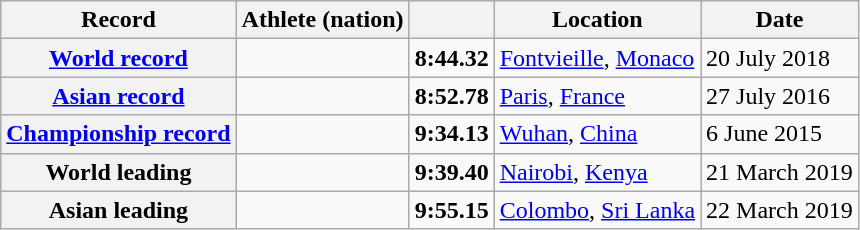<table class="wikitable">
<tr>
<th scope="col">Record</th>
<th scope="col">Athlete (nation)</th>
<th scope="col"></th>
<th scope="col">Location</th>
<th scope="col">Date</th>
</tr>
<tr>
<th scope="row"><a href='#'>World record</a></th>
<td></td>
<td align="center"><strong>8:44.32</strong></td>
<td><a href='#'>Fontvieille</a>, <a href='#'>Monaco</a></td>
<td>20 July 2018</td>
</tr>
<tr>
<th scope="row"><a href='#'>Asian record</a></th>
<td></td>
<td align="center"><strong>8:52.78 </strong></td>
<td><a href='#'>Paris</a>, <a href='#'>France</a></td>
<td>27 July 2016</td>
</tr>
<tr>
<th><a href='#'>Championship record</a></th>
<td></td>
<td align="center"><strong>9:34.13</strong></td>
<td><a href='#'>Wuhan</a>, <a href='#'>China</a></td>
<td>6 June 2015</td>
</tr>
<tr>
<th scope="row">World leading</th>
<td></td>
<td align="center"><strong>9:39.40</strong></td>
<td><a href='#'>Nairobi</a>, <a href='#'>Kenya</a></td>
<td>21 March 2019</td>
</tr>
<tr>
<th scope="row">Asian leading</th>
<td></td>
<td align="center"><strong>9:55.15</strong></td>
<td><a href='#'>Colombo</a>, <a href='#'>Sri Lanka</a></td>
<td>22 March 2019</td>
</tr>
</table>
